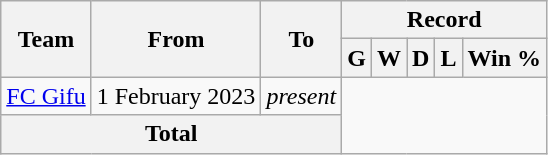<table class="wikitable" style="text-align: left">
<tr>
<th rowspan="2">Team</th>
<th rowspan="2">From</th>
<th rowspan="2">To</th>
<th colspan="8">Record</th>
</tr>
<tr>
<th>G</th>
<th>W</th>
<th>D</th>
<th>L</th>
<th>Win %</th>
</tr>
<tr>
<td><a href='#'>FC Gifu</a></td>
<td>1 February 2023</td>
<td><em>present</em><br></td>
</tr>
<tr>
<th colspan="3">Total<br></th>
</tr>
</table>
